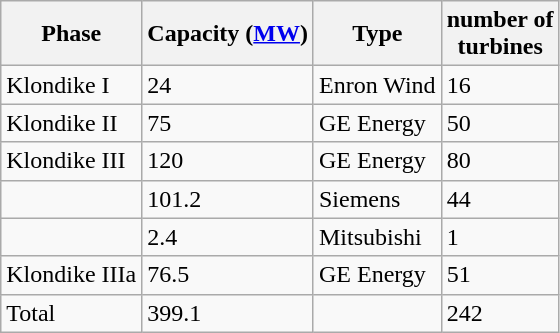<table class="wikitable sortable">
<tr>
<th>Phase</th>
<th>Capacity (<a href='#'>MW</a>)</th>
<th>Type</th>
<th>number of<br>turbines</th>
</tr>
<tr>
<td>Klondike I</td>
<td>24</td>
<td>Enron Wind</td>
<td>16</td>
</tr>
<tr>
<td>Klondike II</td>
<td>75</td>
<td>GE Energy</td>
<td>50</td>
</tr>
<tr>
<td>Klondike III</td>
<td>120</td>
<td>GE Energy</td>
<td>80</td>
</tr>
<tr>
<td></td>
<td>101.2</td>
<td>Siemens</td>
<td>44</td>
</tr>
<tr>
<td></td>
<td>2.4</td>
<td>Mitsubishi</td>
<td>1</td>
</tr>
<tr>
<td>Klondike IIIa</td>
<td>76.5</td>
<td>GE Energy</td>
<td>51</td>
</tr>
<tr>
<td>Total</td>
<td>399.1</td>
<td></td>
<td>242</td>
</tr>
</table>
